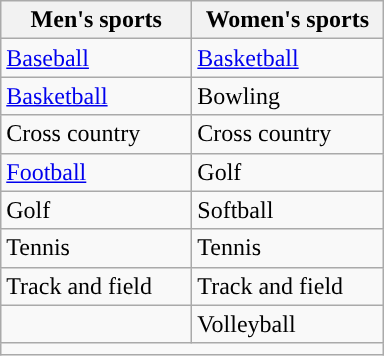<table class="wikitable" style=" ">
<tr>
<th width=120px;>Men's sports</th>
<th width=120px;>Women's sports</th>
</tr>
<tr>
<td><a href='#'>Baseball</a></td>
<td><a href='#'>Basketball</a></td>
</tr>
<tr>
<td><a href='#'>Basketball</a></td>
<td>Bowling</td>
</tr>
<tr>
<td>Cross country</td>
<td>Cross country</td>
</tr>
<tr>
<td><a href='#'>Football</a></td>
<td>Golf</td>
</tr>
<tr>
<td>Golf</td>
<td>Softball</td>
</tr>
<tr>
<td>Tennis</td>
<td>Tennis</td>
</tr>
<tr>
<td>Track and field</td>
<td>Track and field</td>
</tr>
<tr>
<td></td>
<td>Volleyball</td>
</tr>
<tr>
<td colspan="2"></td>
</tr>
</table>
